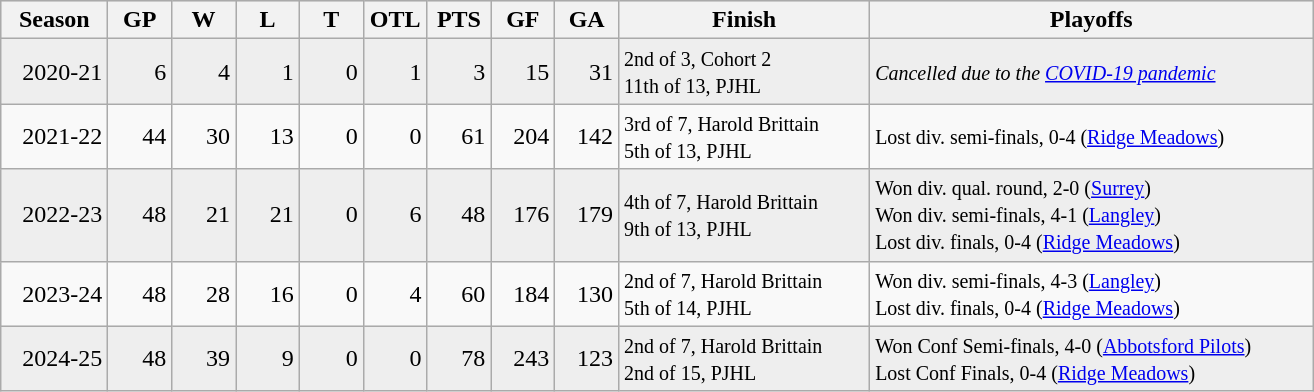<table class="wikitable">
<tr style="min-width:55em; font-weight:bold;text-align:right; background:#ddd;"|>
<th style=width:4em>Season</th>
<th style=width:2.2em><abbr>GP</abbr></th>
<th style=width:2.2em><abbr>W</abbr></th>
<th style=width:2.2em><abbr>L</abbr></th>
<th style=width:2.2em><abbr>T</abbr></th>
<th style=width:2.2em><abbr>OTL</abbr></th>
<th style=width:2.2em><abbr>PTS</abbr></th>
<th style=width:2.2em><abbr>GF</abbr></th>
<th style=width:2.2em><abbr>GA</abbr></th>
<th style=width:10em>Finish</th>
<th style=width:18em>Playoffs</th>
</tr>
<tr style="background:#eee;" align=right>
<td>2020-21</td>
<td>6</td>
<td>4</td>
<td>1</td>
<td>0</td>
<td>1</td>
<td>3</td>
<td>15</td>
<td>31</td>
<td align=left><small>2nd of 3, Cohort 2<br>11th of 13, PJHL</small></td>
<td align=left><small><em>Cancelled due to the <a href='#'>COVID-19 pandemic</a></em></small></td>
</tr>
<tr align=right>
<td>2021-22</td>
<td>44</td>
<td>30</td>
<td>13</td>
<td>0</td>
<td>0</td>
<td>61</td>
<td>204</td>
<td>142</td>
<td align=left><small>3rd of 7, Harold Brittain<br>5th of 13, PJHL</small></td>
<td align=left><small>Lost div. semi-finals, 0-4 (<a href='#'>Ridge Meadows</a>)</small></td>
</tr>
<tr style="background:#eee;" align=right>
<td>2022-23</td>
<td>48</td>
<td>21</td>
<td>21</td>
<td>0</td>
<td>6</td>
<td>48</td>
<td>176</td>
<td>179</td>
<td align=left><small>4th of 7, Harold Brittain<br>9th of 13, PJHL</small></td>
<td align=left><small>Won div. qual. round, 2-0 (<a href='#'>Surrey</a>)<br>Won div. semi-finals, 4-1 (<a href='#'>Langley</a>)<br>Lost div. finals, 0-4 (<a href='#'>Ridge Meadows</a>)</small></td>
</tr>
<tr align=right>
<td>2023-24</td>
<td>48</td>
<td>28</td>
<td>16</td>
<td>0</td>
<td>4</td>
<td>60</td>
<td>184</td>
<td>130</td>
<td align=left><small>2nd of 7, Harold Brittain<br>5th of 14, PJHL</small></td>
<td align=left><small>Won div. semi-finals, 4-3 (<a href='#'>Langley</a>)<br>Lost div. finals, 0-4 (<a href='#'>Ridge Meadows</a>)</small></td>
</tr>
<tr style="background:#eee;" align=right>
<td>2024-25</td>
<td>48</td>
<td>39</td>
<td>9</td>
<td>0</td>
<td>0</td>
<td>78</td>
<td>243</td>
<td>123</td>
<td align=left><small>2nd of 7, Harold Brittain<br>2nd of 15, PJHL</small></td>
<td align=left><small>Won Conf Semi-finals, 4-0 (<a href='#'>Abbotsford Pilots</a>)<br>Lost Conf Finals, 0-4 (<a href='#'>Ridge Meadows</a>)</small></td>
</tr>
</table>
